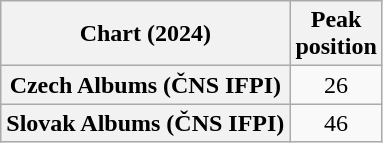<table class="wikitable sortable plainrowheaders" style="text-align:center">
<tr>
<th scope="col">Chart (2024)</th>
<th scope="col">Peak<br>position</th>
</tr>
<tr>
<th scope="row">Czech Albums (ČNS IFPI)</th>
<td>26</td>
</tr>
<tr>
<th scope="row">Slovak Albums (ČNS IFPI)</th>
<td>46</td>
</tr>
</table>
